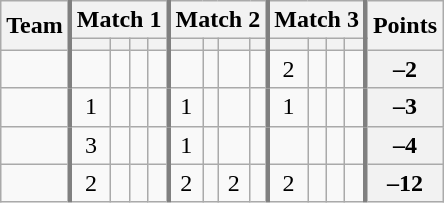<table class="wikitable sortable" style="text-align:center;">
<tr>
<th rowspan=2>Team</th>
<th colspan=4 style="border-left:3px solid gray">Match 1</th>
<th colspan=4 style="border-left:3px solid gray">Match 2</th>
<th colspan=4 style="border-left:3px solid gray">Match 3</th>
<th rowspan=2 style="border-left:3px solid gray">Points</th>
</tr>
<tr>
<th style="border-left:3px solid gray"></th>
<th></th>
<th></th>
<th></th>
<th style="border-left:3px solid gray"></th>
<th></th>
<th></th>
<th></th>
<th style="border-left:3px solid gray"></th>
<th></th>
<th></th>
<th></th>
</tr>
<tr>
<td align=left></td>
<td style="border-left:3px solid gray"></td>
<td></td>
<td></td>
<td></td>
<td style="border-left:3px solid gray"></td>
<td></td>
<td></td>
<td></td>
<td style="border-left:3px solid gray">2</td>
<td></td>
<td></td>
<td></td>
<th style="border-left:3px solid gray">–2</th>
</tr>
<tr>
<td align=left></td>
<td style="border-left:3px solid gray">1</td>
<td></td>
<td></td>
<td></td>
<td style="border-left:3px solid gray">1</td>
<td></td>
<td></td>
<td></td>
<td style="border-left:3px solid gray">1</td>
<td></td>
<td></td>
<td></td>
<th style="border-left:3px solid gray">–3</th>
</tr>
<tr>
<td align=left></td>
<td style="border-left:3px solid gray">3</td>
<td></td>
<td></td>
<td></td>
<td style="border-left:3px solid gray">1</td>
<td></td>
<td></td>
<td></td>
<td style="border-left:3px solid gray"></td>
<td></td>
<td></td>
<td></td>
<th style="border-left:3px solid gray">–4</th>
</tr>
<tr>
<td align=left></td>
<td style="border-left:3px solid gray">2</td>
<td></td>
<td></td>
<td></td>
<td style="border-left:3px solid gray">2</td>
<td></td>
<td>2</td>
<td></td>
<td style="border-left:3px solid gray">2</td>
<td></td>
<td></td>
<td></td>
<th style="border-left:3px solid gray">–12</th>
</tr>
</table>
